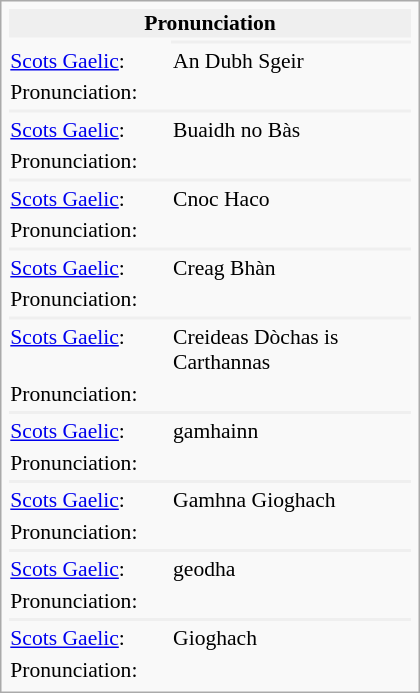<table class="collapsible infobox collapsed"  style="width:280px; font-size:90%;">
<tr>
<th colspan="2" style="background:#efefef;">Pronunciation</th>
</tr>
<tr style="vertical-align: top;">
<td style="width: 40%;"></td>
<th colspan="2" style="background:#efefef;"></th>
</tr>
<tr>
<td><a href='#'>Scots Gaelic</a>:</td>
<td>An Dubh Sgeir</td>
</tr>
<tr>
<td>Pronunciation:</td>
<td></td>
</tr>
<tr>
<th colspan="2" style="background:#efefef;"></th>
</tr>
<tr>
<td><a href='#'>Scots Gaelic</a>:</td>
<td>Buaidh no Bàs</td>
</tr>
<tr>
<td>Pronunciation:</td>
<td></td>
</tr>
<tr>
<th colspan="2" style="background:#efefef;"></th>
</tr>
<tr>
<td><a href='#'>Scots Gaelic</a>:</td>
<td>Cnoc Haco</td>
</tr>
<tr>
<td>Pronunciation:</td>
<td></td>
</tr>
<tr>
<th colspan="2" style="background:#efefef;"></th>
</tr>
<tr>
<td><a href='#'>Scots Gaelic</a>:</td>
<td>Creag Bhàn</td>
</tr>
<tr>
<td>Pronunciation:</td>
<td></td>
</tr>
<tr>
<th colspan="2" style="background:#efefef;"></th>
</tr>
<tr>
<td><a href='#'>Scots Gaelic</a>:</td>
<td>Creideas Dòchas is Carthannas</td>
</tr>
<tr>
<td>Pronunciation:</td>
<td></td>
</tr>
<tr>
<th colspan="2" style="background:#efefef;"></th>
</tr>
<tr>
<td><a href='#'>Scots Gaelic</a>:</td>
<td>gamhainn</td>
</tr>
<tr>
<td>Pronunciation:</td>
<td></td>
</tr>
<tr>
<th colspan="2" style="background:#efefef;"></th>
</tr>
<tr>
<td><a href='#'>Scots Gaelic</a>:</td>
<td>Gamhna Gioghach</td>
</tr>
<tr>
<td>Pronunciation:</td>
<td></td>
</tr>
<tr>
<th colspan="2" style="background:#efefef;"></th>
</tr>
<tr>
<td><a href='#'>Scots Gaelic</a>:</td>
<td>geodha</td>
</tr>
<tr>
<td>Pronunciation:</td>
<td></td>
</tr>
<tr>
<th colspan="2" style="background:#efefef;"></th>
</tr>
<tr>
<td><a href='#'>Scots Gaelic</a>:</td>
<td>Gioghach</td>
</tr>
<tr>
<td>Pronunciation:</td>
<td></td>
</tr>
</table>
